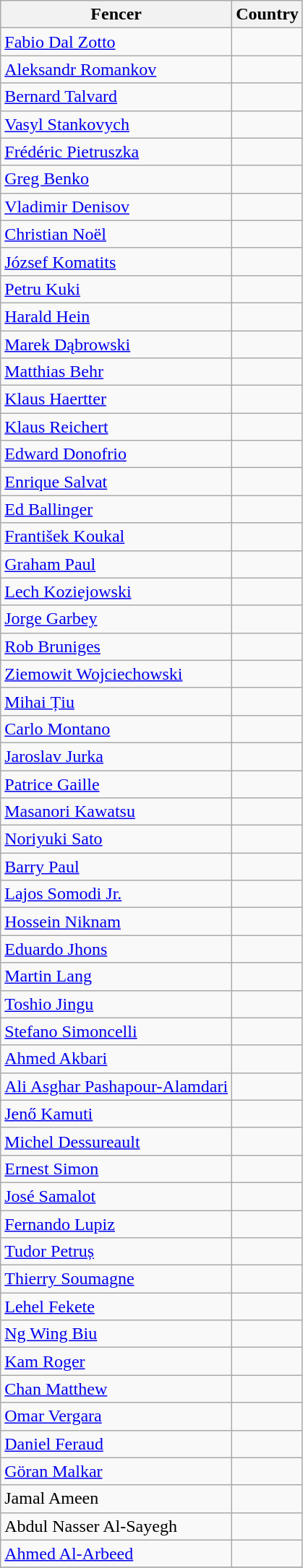<table class="wikitable" style="text-align: left;">
<tr>
<th>Fencer</th>
<th>Country</th>
</tr>
<tr>
<td><a href='#'>Fabio Dal Zotto</a></td>
<td></td>
</tr>
<tr>
<td><a href='#'>Aleksandr Romankov</a></td>
<td></td>
</tr>
<tr>
<td><a href='#'>Bernard Talvard</a></td>
<td></td>
</tr>
<tr>
<td><a href='#'>Vasyl Stankovych</a></td>
<td></td>
</tr>
<tr>
<td><a href='#'>Frédéric Pietruszka</a></td>
<td></td>
</tr>
<tr>
<td><a href='#'>Greg Benko</a></td>
<td></td>
</tr>
<tr>
<td><a href='#'>Vladimir Denisov</a></td>
<td></td>
</tr>
<tr>
<td><a href='#'>Christian Noël</a></td>
<td></td>
</tr>
<tr>
<td><a href='#'>József Komatits</a></td>
<td></td>
</tr>
<tr>
<td><a href='#'>Petru Kuki</a></td>
<td></td>
</tr>
<tr>
<td><a href='#'>Harald Hein</a></td>
<td></td>
</tr>
<tr>
<td><a href='#'>Marek Dąbrowski</a></td>
<td></td>
</tr>
<tr>
<td><a href='#'>Matthias Behr</a></td>
<td></td>
</tr>
<tr>
<td><a href='#'>Klaus Haertter</a></td>
<td></td>
</tr>
<tr>
<td><a href='#'>Klaus Reichert</a></td>
<td></td>
</tr>
<tr>
<td><a href='#'>Edward Donofrio</a></td>
<td></td>
</tr>
<tr>
<td><a href='#'>Enrique Salvat</a></td>
<td></td>
</tr>
<tr>
<td><a href='#'>Ed Ballinger</a></td>
<td></td>
</tr>
<tr>
<td><a href='#'>František Koukal</a></td>
<td></td>
</tr>
<tr>
<td><a href='#'>Graham Paul</a></td>
<td></td>
</tr>
<tr>
<td><a href='#'>Lech Koziejowski</a></td>
<td></td>
</tr>
<tr>
<td><a href='#'>Jorge Garbey</a></td>
<td></td>
</tr>
<tr>
<td><a href='#'>Rob Bruniges</a></td>
<td></td>
</tr>
<tr>
<td><a href='#'>Ziemowit Wojciechowski</a></td>
<td></td>
</tr>
<tr>
<td><a href='#'>Mihai Țiu</a></td>
<td></td>
</tr>
<tr>
<td><a href='#'>Carlo Montano</a></td>
<td></td>
</tr>
<tr>
<td><a href='#'>Jaroslav Jurka</a></td>
<td></td>
</tr>
<tr>
<td><a href='#'>Patrice Gaille</a></td>
<td></td>
</tr>
<tr>
<td><a href='#'>Masanori Kawatsu</a></td>
<td></td>
</tr>
<tr>
<td><a href='#'>Noriyuki Sato</a></td>
<td></td>
</tr>
<tr>
<td><a href='#'>Barry Paul</a></td>
<td></td>
</tr>
<tr>
<td><a href='#'>Lajos Somodi Jr.</a></td>
<td></td>
</tr>
<tr>
<td><a href='#'>Hossein Niknam</a></td>
<td></td>
</tr>
<tr>
<td><a href='#'>Eduardo Jhons</a></td>
<td></td>
</tr>
<tr>
<td><a href='#'>Martin Lang</a></td>
<td></td>
</tr>
<tr>
<td><a href='#'>Toshio Jingu</a></td>
<td></td>
</tr>
<tr>
<td><a href='#'>Stefano Simoncelli</a></td>
<td></td>
</tr>
<tr>
<td><a href='#'>Ahmed Akbari</a></td>
<td></td>
</tr>
<tr>
<td><a href='#'>Ali Asghar Pashapour-Alamdari</a></td>
<td></td>
</tr>
<tr>
<td><a href='#'>Jenő Kamuti</a></td>
<td></td>
</tr>
<tr>
<td><a href='#'>Michel Dessureault</a></td>
<td></td>
</tr>
<tr>
<td><a href='#'>Ernest Simon</a></td>
<td></td>
</tr>
<tr>
<td><a href='#'>José Samalot</a></td>
<td></td>
</tr>
<tr>
<td><a href='#'>Fernando Lupiz</a></td>
<td></td>
</tr>
<tr>
<td><a href='#'>Tudor Petruș</a></td>
<td></td>
</tr>
<tr>
<td><a href='#'>Thierry Soumagne</a></td>
<td></td>
</tr>
<tr>
<td><a href='#'>Lehel Fekete</a></td>
<td></td>
</tr>
<tr>
<td><a href='#'>Ng Wing Biu</a></td>
<td></td>
</tr>
<tr>
<td><a href='#'>Kam Roger</a></td>
<td></td>
</tr>
<tr>
<td><a href='#'>Chan Matthew</a></td>
<td></td>
</tr>
<tr>
<td><a href='#'>Omar Vergara</a></td>
<td></td>
</tr>
<tr>
<td><a href='#'>Daniel Feraud</a></td>
<td></td>
</tr>
<tr>
<td><a href='#'>Göran Malkar</a></td>
<td></td>
</tr>
<tr>
<td>Jamal Ameen</td>
<td></td>
</tr>
<tr>
<td>Abdul Nasser Al-Sayegh</td>
<td></td>
</tr>
<tr>
<td><a href='#'>Ahmed Al-Arbeed</a></td>
<td></td>
</tr>
<tr>
</tr>
</table>
